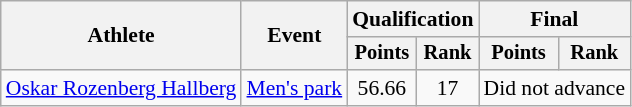<table class="wikitable" style="font-size:90%">
<tr>
<th rowspan="2">Athlete</th>
<th rowspan="2">Event</th>
<th colspan="2">Qualification</th>
<th colspan="2">Final</th>
</tr>
<tr style="font-size: 95%">
<th>Points</th>
<th>Rank</th>
<th>Points</th>
<th>Rank</th>
</tr>
<tr align=center>
<td align=left><a href='#'>Oskar Rozenberg Hallberg</a></td>
<td align=left><a href='#'>Men's park</a></td>
<td>56.66</td>
<td>17</td>
<td colspan=2>Did not advance</td>
</tr>
</table>
